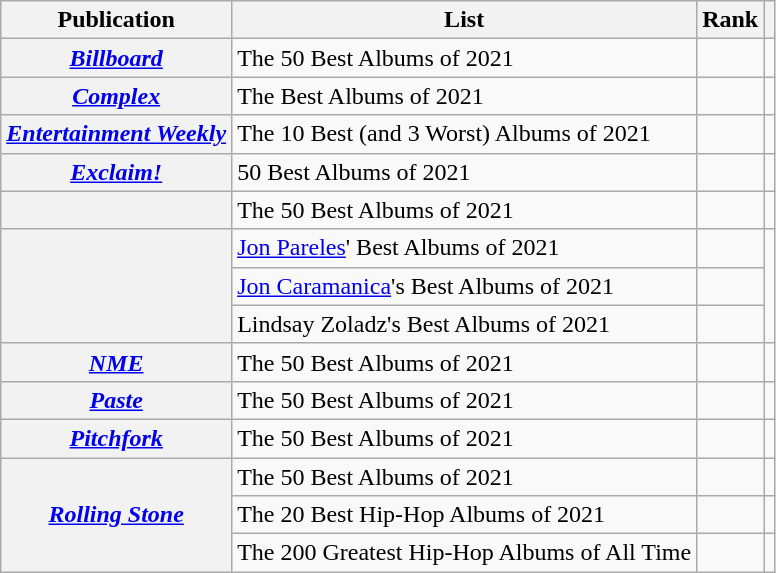<table class="wikitable sortable plainrowheaders" style="border:none; margin:0;">
<tr>
<th scope="col">Publication</th>
<th scope="col" class="unsortable">List</th>
<th scope="col" data-sort-type="number">Rank</th>
<th scope="col" class="unsortable"></th>
</tr>
<tr>
<th scope="row"><em><a href='#'>Billboard</a></em></th>
<td>The 50 Best Albums of 2021</td>
<td></td>
<td></td>
</tr>
<tr>
<th scope="row"><em><a href='#'>Complex</a></em></th>
<td>The Best Albums of 2021</td>
<td></td>
<td></td>
</tr>
<tr>
<th scope="row"><em><a href='#'>Entertainment Weekly</a></em></th>
<td>The 10 Best (and 3 Worst) Albums of 2021</td>
<td></td>
<td></td>
</tr>
<tr>
<th scope="row"><em><a href='#'>Exclaim!</a></em></th>
<td>50 Best Albums of 2021</td>
<td></td>
<td></td>
</tr>
<tr>
<th scope="row"></th>
<td>The 50 Best Albums of 2021</td>
<td></td>
<td></td>
</tr>
<tr>
<th scope="row" rowspan="3"></th>
<td><a href='#'>Jon Pareles</a>' Best Albums of 2021</td>
<td></td>
<td rowspan="3"></td>
</tr>
<tr>
<td><a href='#'>Jon Caramanica</a>'s Best Albums of 2021</td>
<td></td>
</tr>
<tr>
<td>Lindsay Zoladz's Best Albums of 2021</td>
<td></td>
</tr>
<tr>
<th scope="row"><em><a href='#'>NME</a></em></th>
<td>The 50 Best Albums of 2021</td>
<td></td>
<td></td>
</tr>
<tr>
<th scope="row"><em><a href='#'>Paste</a></em></th>
<td>The 50 Best Albums of 2021</td>
<td></td>
<td></td>
</tr>
<tr>
<th scope="row"><em><a href='#'>Pitchfork</a></em></th>
<td>The 50 Best Albums of 2021</td>
<td></td>
<td></td>
</tr>
<tr>
<th scope="row" rowspan="3"><em><a href='#'>Rolling Stone</a></em></th>
<td>The 50 Best Albums of 2021</td>
<td></td>
<td></td>
</tr>
<tr>
<td>The 20 Best Hip-Hop Albums of 2021</td>
<td></td>
<td></td>
</tr>
<tr>
<td>The 200 Greatest Hip-Hop Albums of All Time</td>
<td></td>
<td></td>
</tr>
</table>
